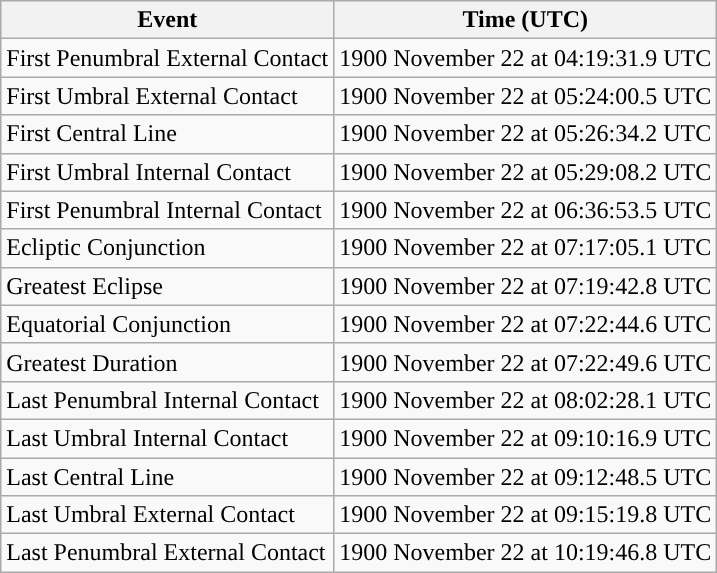<table class="wikitable">
<tr>
<th>Event</th>
<th>Time (UTC)</th>
</tr>
<tr>
<td>First Penumbral External Contact</td>
<td>1900 November 22 at 04:19:31.9 UTC</td>
</tr>
<tr>
<td>First Umbral External Contact</td>
<td>1900 November 22 at 05:24:00.5 UTC</td>
</tr>
<tr>
<td>First Central Line</td>
<td>1900 November 22 at 05:26:34.2 UTC</td>
</tr>
<tr>
<td>First Umbral Internal Contact</td>
<td>1900 November 22 at 05:29:08.2 UTC</td>
</tr>
<tr>
<td>First Penumbral Internal Contact</td>
<td>1900 November 22 at 06:36:53.5 UTC</td>
</tr>
<tr>
<td>Ecliptic Conjunction</td>
<td>1900 November 22 at 07:17:05.1 UTC</td>
</tr>
<tr>
<td>Greatest Eclipse</td>
<td>1900 November 22 at 07:19:42.8 UTC</td>
</tr>
<tr>
<td>Equatorial Conjunction</td>
<td>1900 November 22 at 07:22:44.6 UTC</td>
</tr>
<tr>
<td>Greatest Duration</td>
<td>1900 November 22 at 07:22:49.6 UTC</td>
</tr>
<tr>
<td>Last Penumbral Internal Contact</td>
<td>1900 November 22 at 08:02:28.1 UTC</td>
</tr>
<tr>
<td>Last Umbral Internal Contact</td>
<td>1900 November 22 at 09:10:16.9 UTC</td>
</tr>
<tr>
<td>Last Central Line</td>
<td>1900 November 22 at 09:12:48.5 UTC</td>
</tr>
<tr>
<td>Last Umbral External Contact</td>
<td>1900 November 22 at 09:15:19.8 UTC</td>
</tr>
<tr>
<td>Last Penumbral External Contact</td>
<td>1900 November 22 at 10:19:46.8 UTC</td>
</tr>
</table>
